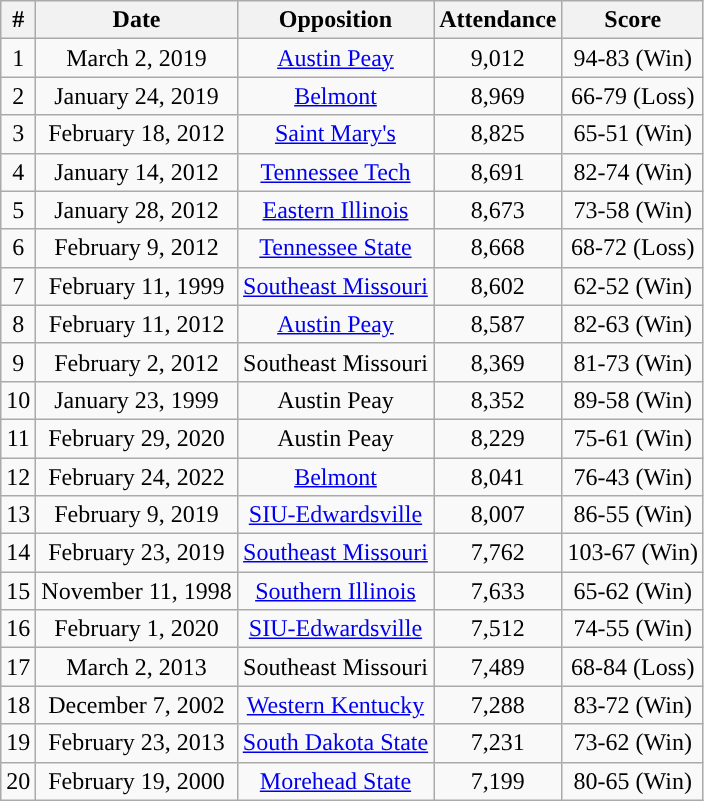<table class="wikitable" style="text-align:center;">
<tr>
<th>#</th>
<th>Date</th>
<th>Opposition</th>
<th>Attendance</th>
<th>Score</th>
</tr>
<tr>
<td>1</td>
<td>March 2, 2019</td>
<td><a href='#'>Austin Peay</a></td>
<td>9,012</td>
<td>94-83 (Win)</td>
</tr>
<tr>
<td>2</td>
<td>January 24, 2019</td>
<td><a href='#'>Belmont</a></td>
<td>8,969</td>
<td>66-79 (Loss)</td>
</tr>
<tr>
<td>3</td>
<td>February 18, 2012</td>
<td><a href='#'>Saint Mary's</a></td>
<td>8,825</td>
<td>65-51 (Win)</td>
</tr>
<tr>
<td>4</td>
<td>January 14, 2012</td>
<td><a href='#'>Tennessee Tech</a></td>
<td>8,691</td>
<td>82-74 (Win)</td>
</tr>
<tr>
<td>5</td>
<td>January 28, 2012</td>
<td><a href='#'>Eastern Illinois</a></td>
<td>8,673</td>
<td>73-58 (Win)</td>
</tr>
<tr>
<td>6</td>
<td>February 9, 2012</td>
<td><a href='#'>Tennessee State</a></td>
<td>8,668</td>
<td>68-72 (Loss)</td>
</tr>
<tr>
<td>7</td>
<td>February 11, 1999</td>
<td><a href='#'>Southeast Missouri</a></td>
<td>8,602</td>
<td>62-52 (Win)</td>
</tr>
<tr>
<td>8</td>
<td>February 11, 2012</td>
<td><a href='#'>Austin Peay</a></td>
<td>8,587</td>
<td>82-63 (Win)</td>
</tr>
<tr>
<td>9</td>
<td>February 2, 2012</td>
<td>Southeast Missouri</td>
<td>8,369</td>
<td>81-73 (Win)</td>
</tr>
<tr>
<td>10</td>
<td>January 23, 1999</td>
<td>Austin Peay</td>
<td>8,352</td>
<td>89-58 (Win)</td>
</tr>
<tr>
<td>11</td>
<td>February 29, 2020</td>
<td>Austin Peay</td>
<td>8,229</td>
<td>75-61 (Win)</td>
</tr>
<tr>
<td>12</td>
<td>February 24, 2022</td>
<td><a href='#'>Belmont</a></td>
<td>8,041</td>
<td>76-43 (Win)</td>
</tr>
<tr>
<td>13</td>
<td>February 9, 2019</td>
<td><a href='#'>SIU-Edwardsville</a></td>
<td>8,007</td>
<td>86-55 (Win)</td>
</tr>
<tr>
<td>14</td>
<td>February 23, 2019</td>
<td><a href='#'>Southeast Missouri</a></td>
<td>7,762</td>
<td>103-67 (Win)</td>
</tr>
<tr>
<td>15</td>
<td>November 11, 1998</td>
<td><a href='#'>Southern Illinois</a></td>
<td>7,633</td>
<td>65-62 (Win)</td>
</tr>
<tr>
<td>16</td>
<td>February 1, 2020</td>
<td><a href='#'>SIU-Edwardsville</a></td>
<td>7,512</td>
<td>74-55 (Win)</td>
</tr>
<tr>
<td>17</td>
<td>March 2, 2013</td>
<td>Southeast Missouri</td>
<td>7,489</td>
<td>68-84 (Loss)</td>
</tr>
<tr>
<td>18</td>
<td>December 7, 2002</td>
<td><a href='#'>Western Kentucky</a></td>
<td>7,288</td>
<td>83-72 (Win)</td>
</tr>
<tr>
<td>19</td>
<td>February 23, 2013</td>
<td><a href='#'>South Dakota State</a></td>
<td>7,231</td>
<td>73-62 (Win)</td>
</tr>
<tr>
<td>20</td>
<td>February 19, 2000</td>
<td><a href='#'>Morehead State</a></td>
<td>7,199</td>
<td>80-65 (Win)</td>
</tr>
</table>
